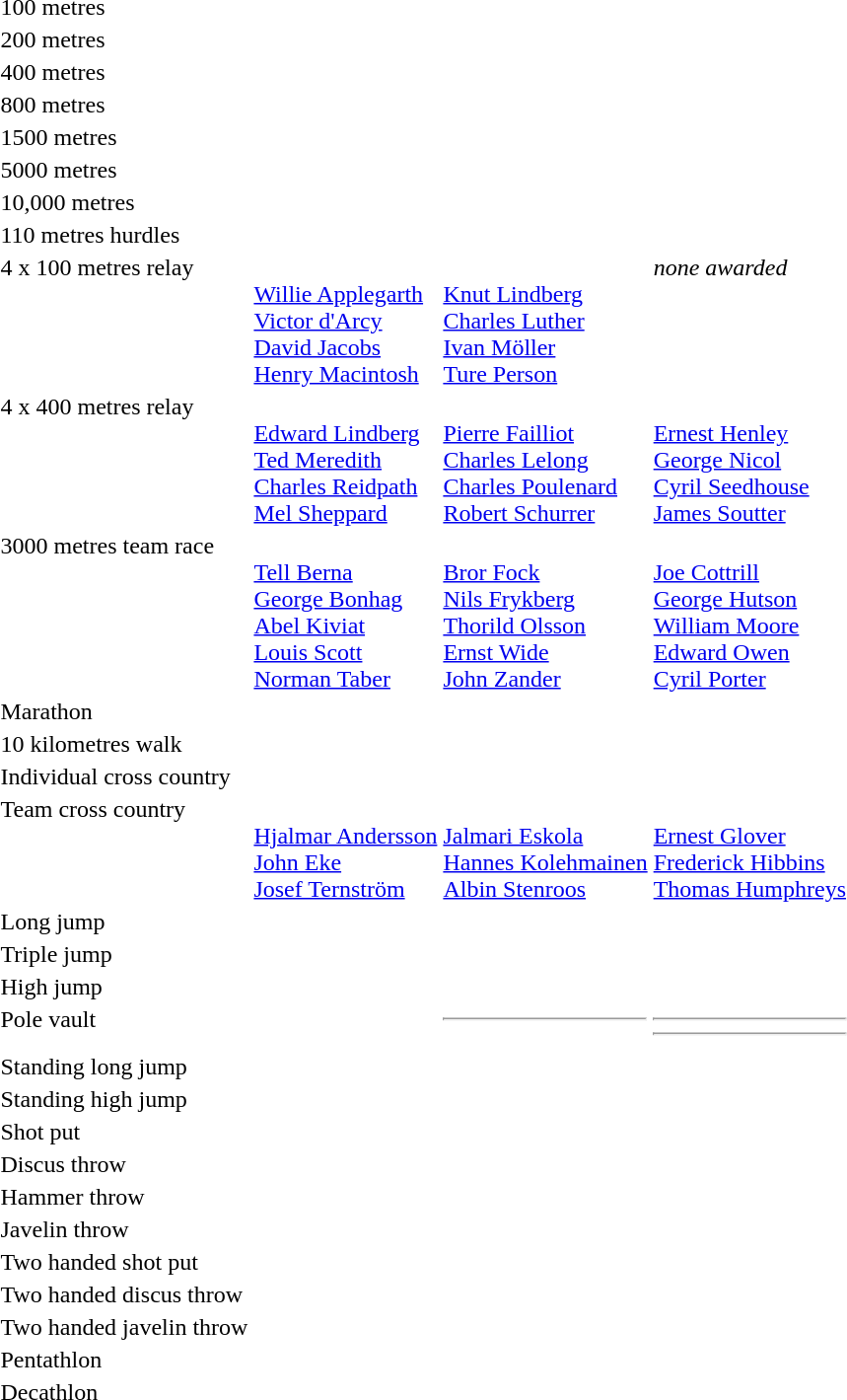<table>
<tr>
<td>100 metres<br></td>
<td></td>
<td></td>
<td></td>
</tr>
<tr>
<td>200 metres<br></td>
<td></td>
<td></td>
<td></td>
</tr>
<tr>
<td>400 metres<br></td>
<td></td>
<td></td>
<td></td>
</tr>
<tr>
<td>800 metres<br></td>
<td></td>
<td></td>
<td></td>
</tr>
<tr>
<td>1500 metres<br></td>
<td></td>
<td></td>
<td></td>
</tr>
<tr>
<td>5000 metres<br></td>
<td></td>
<td></td>
<td></td>
</tr>
<tr>
<td>10,000 metres<br></td>
<td></td>
<td></td>
<td></td>
</tr>
<tr>
<td>110 metres hurdles<br></td>
<td></td>
<td></td>
<td></td>
</tr>
<tr valign="top">
<td>4 x 100 metres relay<br></td>
<td><br><a href='#'>Willie Applegarth</a><br><a href='#'>Victor d'Arcy</a><br><a href='#'>David Jacobs</a><br><a href='#'>Henry Macintosh</a></td>
<td><br><a href='#'>Knut Lindberg</a><br><a href='#'>Charles Luther</a><br><a href='#'>Ivan Möller</a><br><a href='#'>Ture Person</a></td>
<td><em>none awarded</em></td>
</tr>
<tr valign="top">
<td>4 x 400 metres relay<br></td>
<td><br><a href='#'>Edward Lindberg</a><br><a href='#'>Ted Meredith</a><br><a href='#'>Charles Reidpath</a><br><a href='#'>Mel Sheppard</a></td>
<td><br><a href='#'>Pierre Failliot</a><br><a href='#'>Charles Lelong</a><br><a href='#'>Charles Poulenard</a><br><a href='#'>Robert Schurrer</a></td>
<td><br><a href='#'>Ernest Henley</a><br><a href='#'>George Nicol</a><br><a href='#'>Cyril Seedhouse</a><br><a href='#'>James Soutter</a></td>
</tr>
<tr valign="top">
<td>3000 metres team race<br></td>
<td><br><a href='#'>Tell Berna</a><br><a href='#'>George Bonhag</a><br><a href='#'>Abel Kiviat</a><br><a href='#'>Louis Scott</a><br><a href='#'>Norman Taber</a></td>
<td><br><a href='#'>Bror Fock</a><br><a href='#'>Nils Frykberg</a><br><a href='#'>Thorild Olsson</a><br><a href='#'>Ernst Wide</a><br><a href='#'>John Zander</a></td>
<td><br><a href='#'>Joe Cottrill</a><br><a href='#'>George Hutson</a><br><a href='#'>William Moore</a><br><a href='#'>Edward Owen</a><br><a href='#'>Cyril Porter</a></td>
</tr>
<tr>
<td>Marathon<br></td>
<td></td>
<td></td>
<td></td>
</tr>
<tr>
<td>10 kilometres walk<br></td>
<td></td>
<td></td>
<td></td>
</tr>
<tr>
<td>Individual cross country<br></td>
<td></td>
<td></td>
<td></td>
</tr>
<tr valign="top">
<td>Team cross country<br></td>
<td><br><a href='#'>Hjalmar Andersson</a><br><a href='#'>John Eke</a><br><a href='#'>Josef Ternström</a></td>
<td><br><a href='#'>Jalmari Eskola</a><br><a href='#'>Hannes Kolehmainen</a><br><a href='#'>Albin Stenroos</a></td>
<td><br><a href='#'>Ernest Glover</a><br><a href='#'>Frederick Hibbins</a><br><a href='#'>Thomas Humphreys</a></td>
</tr>
<tr>
<td>Long jump<br></td>
<td></td>
<td></td>
<td></td>
</tr>
<tr>
<td>Triple jump<br></td>
<td></td>
<td></td>
<td></td>
</tr>
<tr>
<td>High jump<br></td>
<td></td>
<td></td>
<td></td>
</tr>
<tr valign="top">
<td>Pole vault<br></td>
<td></td>
<td><hr></td>
<td><hr> <hr></td>
</tr>
<tr>
<td>Standing long jump<br></td>
<td></td>
<td></td>
<td></td>
</tr>
<tr>
<td>Standing high jump<br></td>
<td></td>
<td></td>
<td></td>
</tr>
<tr>
<td>Shot put<br></td>
<td></td>
<td></td>
<td></td>
</tr>
<tr>
<td>Discus throw<br></td>
<td></td>
<td></td>
<td></td>
</tr>
<tr>
<td>Hammer throw<br></td>
<td></td>
<td></td>
<td></td>
</tr>
<tr>
<td>Javelin throw<br></td>
<td></td>
<td></td>
<td></td>
</tr>
<tr>
<td>Two handed shot put<br></td>
<td></td>
<td></td>
<td></td>
</tr>
<tr>
<td>Two handed discus throw<br></td>
<td></td>
<td></td>
<td></td>
</tr>
<tr>
<td>Two handed javelin throw<br></td>
<td></td>
<td></td>
<td></td>
</tr>
<tr valign="top">
<td rowspan=2>Pentathlon<br></td>
<td></td>
<td rowspan=2></td>
<td rowspan=2></td>
</tr>
<tr>
<td></td>
</tr>
<tr valign="top">
<td rowspan=2>Decathlon<br></td>
<td></td>
<td rowspan=2></td>
<td rowspan=2></td>
</tr>
<tr>
<td></td>
</tr>
</table>
